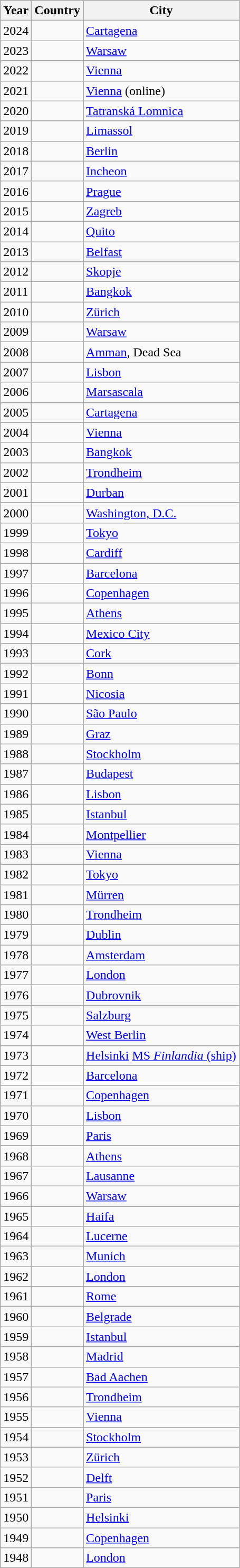<table class="wikitable sortable plainrowheaders">
<tr>
<th scope="col">Year</th>
<th scope="col">Country</th>
<th scope="col">City</th>
</tr>
<tr>
<td>2024</td>
<td></td>
<td><a href='#'>Cartagena</a></td>
</tr>
<tr>
<td>2023</td>
<td></td>
<td><a href='#'>Warsaw</a></td>
</tr>
<tr>
<td>2022</td>
<td></td>
<td><a href='#'>Vienna</a></td>
</tr>
<tr>
<td>2021</td>
<td></td>
<td><a href='#'>Vienna</a> (online)</td>
</tr>
<tr>
<td>2020</td>
<td></td>
<td><a href='#'>Tatranská Lomnica</a></td>
</tr>
<tr>
<td>2019</td>
<td></td>
<td><a href='#'>Limassol</a></td>
</tr>
<tr>
<td>2018</td>
<td></td>
<td><a href='#'>Berlin</a></td>
</tr>
<tr>
<td>2017</td>
<td></td>
<td><a href='#'>Incheon</a></td>
</tr>
<tr>
<td>2016</td>
<td></td>
<td><a href='#'>Prague</a></td>
</tr>
<tr>
<td>2015</td>
<td></td>
<td><a href='#'>Zagreb</a></td>
</tr>
<tr>
<td>2014</td>
<td></td>
<td><a href='#'>Quito</a></td>
</tr>
<tr>
<td>2013</td>
<td></td>
<td><a href='#'>Belfast</a></td>
</tr>
<tr>
<td>2012</td>
<td></td>
<td><a href='#'>Skopje</a></td>
</tr>
<tr>
<td>2011</td>
<td></td>
<td><a href='#'>Bangkok</a></td>
</tr>
<tr>
<td>2010</td>
<td></td>
<td><a href='#'>Zürich</a></td>
</tr>
<tr>
<td>2009</td>
<td></td>
<td><a href='#'>Warsaw</a></td>
</tr>
<tr>
<td>2008</td>
<td></td>
<td><a href='#'>Amman</a>, Dead Sea</td>
</tr>
<tr>
<td>2007</td>
<td></td>
<td><a href='#'>Lisbon</a></td>
</tr>
<tr>
<td>2006</td>
<td></td>
<td><a href='#'>Marsascala</a></td>
</tr>
<tr>
<td>2005</td>
<td></td>
<td><a href='#'>Cartagena</a></td>
</tr>
<tr>
<td>2004</td>
<td></td>
<td><a href='#'>Vienna</a></td>
</tr>
<tr>
<td>2003</td>
<td></td>
<td><a href='#'>Bangkok</a></td>
</tr>
<tr>
<td>2002</td>
<td></td>
<td><a href='#'>Trondheim</a></td>
</tr>
<tr>
<td>2001</td>
<td></td>
<td><a href='#'>Durban</a></td>
</tr>
<tr>
<td>2000</td>
<td></td>
<td><a href='#'>Washington, D.C.</a></td>
</tr>
<tr>
<td>1999</td>
<td></td>
<td><a href='#'>Tokyo</a></td>
</tr>
<tr>
<td>1998</td>
<td></td>
<td><a href='#'>Cardiff</a></td>
</tr>
<tr>
<td>1997</td>
<td></td>
<td><a href='#'>Barcelona</a></td>
</tr>
<tr>
<td>1996</td>
<td></td>
<td><a href='#'>Copenhagen</a></td>
</tr>
<tr>
<td>1995</td>
<td></td>
<td><a href='#'>Athens</a></td>
</tr>
<tr>
<td>1994</td>
<td></td>
<td><a href='#'>Mexico City</a></td>
</tr>
<tr>
<td>1993</td>
<td></td>
<td><a href='#'>Cork</a></td>
</tr>
<tr>
<td>1992</td>
<td></td>
<td><a href='#'>Bonn</a></td>
</tr>
<tr>
<td>1991</td>
<td></td>
<td><a href='#'>Nicosia</a></td>
</tr>
<tr>
<td>1990</td>
<td></td>
<td><a href='#'>São Paulo</a></td>
</tr>
<tr>
<td>1989</td>
<td></td>
<td><a href='#'>Graz</a></td>
</tr>
<tr>
<td>1988</td>
<td></td>
<td><a href='#'>Stockholm</a></td>
</tr>
<tr>
<td>1987</td>
<td></td>
<td><a href='#'>Budapest</a></td>
</tr>
<tr>
<td>1986</td>
<td></td>
<td><a href='#'>Lisbon</a></td>
</tr>
<tr>
<td>1985</td>
<td></td>
<td><a href='#'>Istanbul</a></td>
</tr>
<tr>
<td>1984</td>
<td></td>
<td><a href='#'>Montpellier</a></td>
</tr>
<tr>
<td>1983</td>
<td></td>
<td><a href='#'>Vienna</a></td>
</tr>
<tr>
<td>1982</td>
<td></td>
<td><a href='#'>Tokyo</a></td>
</tr>
<tr>
<td>1981</td>
<td></td>
<td><a href='#'>Mürren</a></td>
</tr>
<tr>
<td>1980</td>
<td></td>
<td><a href='#'>Trondheim</a></td>
</tr>
<tr>
<td>1979</td>
<td></td>
<td><a href='#'>Dublin</a></td>
</tr>
<tr>
<td>1978</td>
<td></td>
<td><a href='#'>Amsterdam</a></td>
</tr>
<tr>
<td>1977</td>
<td></td>
<td><a href='#'>London</a></td>
</tr>
<tr>
<td>1976</td>
<td></td>
<td><a href='#'>Dubrovnik</a></td>
</tr>
<tr>
<td>1975</td>
<td></td>
<td><a href='#'>Salzburg</a></td>
</tr>
<tr>
<td>1974</td>
<td></td>
<td><a href='#'>West Berlin</a></td>
</tr>
<tr>
<td>1973</td>
<td></td>
<td><a href='#'>Helsinki</a> <a href='#'>MS <em>Finlandia</em> (ship)</a></td>
</tr>
<tr>
<td>1972</td>
<td></td>
<td><a href='#'>Barcelona</a></td>
</tr>
<tr>
<td>1971</td>
<td></td>
<td><a href='#'>Copenhagen</a></td>
</tr>
<tr>
<td>1970</td>
<td></td>
<td><a href='#'>Lisbon</a></td>
</tr>
<tr>
<td>1969</td>
<td></td>
<td><a href='#'>Paris</a></td>
</tr>
<tr>
<td>1968</td>
<td></td>
<td><a href='#'>Athens</a></td>
</tr>
<tr>
<td>1967</td>
<td></td>
<td><a href='#'>Lausanne</a></td>
</tr>
<tr>
<td>1966</td>
<td></td>
<td><a href='#'>Warsaw</a></td>
</tr>
<tr>
<td>1965</td>
<td></td>
<td><a href='#'>Haifa</a></td>
</tr>
<tr>
<td>1964</td>
<td></td>
<td><a href='#'>Lucerne</a></td>
</tr>
<tr>
<td>1963</td>
<td></td>
<td><a href='#'>Munich</a></td>
</tr>
<tr>
<td>1962</td>
<td></td>
<td><a href='#'>London</a></td>
</tr>
<tr>
<td>1961</td>
<td></td>
<td><a href='#'>Rome</a></td>
</tr>
<tr>
<td>1960</td>
<td></td>
<td><a href='#'>Belgrade</a></td>
</tr>
<tr>
<td>1959</td>
<td></td>
<td><a href='#'>Istanbul</a></td>
</tr>
<tr>
<td>1958</td>
<td></td>
<td><a href='#'>Madrid</a></td>
</tr>
<tr>
<td>1957</td>
<td></td>
<td><a href='#'>Bad Aachen</a></td>
</tr>
<tr>
<td>1956</td>
<td></td>
<td><a href='#'>Trondheim</a></td>
</tr>
<tr>
<td>1955</td>
<td></td>
<td><a href='#'>Vienna</a></td>
</tr>
<tr>
<td>1954</td>
<td></td>
<td><a href='#'>Stockholm</a></td>
</tr>
<tr>
<td>1953</td>
<td></td>
<td><a href='#'>Zürich</a></td>
</tr>
<tr>
<td>1952</td>
<td></td>
<td><a href='#'>Delft</a></td>
</tr>
<tr>
<td>1951</td>
<td></td>
<td><a href='#'>Paris</a></td>
</tr>
<tr>
<td>1950</td>
<td></td>
<td><a href='#'>Helsinki</a></td>
</tr>
<tr>
<td>1949</td>
<td></td>
<td><a href='#'>Copenhagen</a></td>
</tr>
<tr>
<td>1948</td>
<td></td>
<td><a href='#'>London</a></td>
</tr>
</table>
